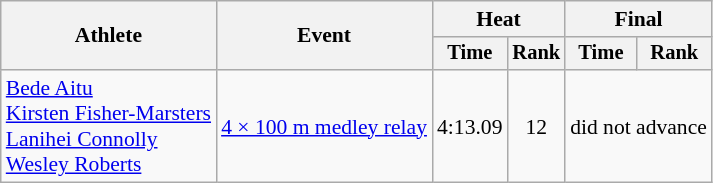<table class=wikitable style=font-size:90%>
<tr>
<th rowspan=2>Athlete</th>
<th rowspan=2>Event</th>
<th colspan=2>Heat</th>
<th colspan=2>Final</th>
</tr>
<tr style=font-size:95%>
<th>Time</th>
<th>Rank</th>
<th>Time</th>
<th>Rank</th>
</tr>
<tr align=center>
<td align=left><a href='#'>Bede Aitu</a><br><a href='#'>Kirsten Fisher-Marsters</a><br><a href='#'>Lanihei Connolly</a><br><a href='#'>Wesley Roberts</a></td>
<td align=left><a href='#'>4 × 100 m medley relay</a></td>
<td>4:13.09</td>
<td>12</td>
<td colspan=2>did not advance</td>
</tr>
</table>
